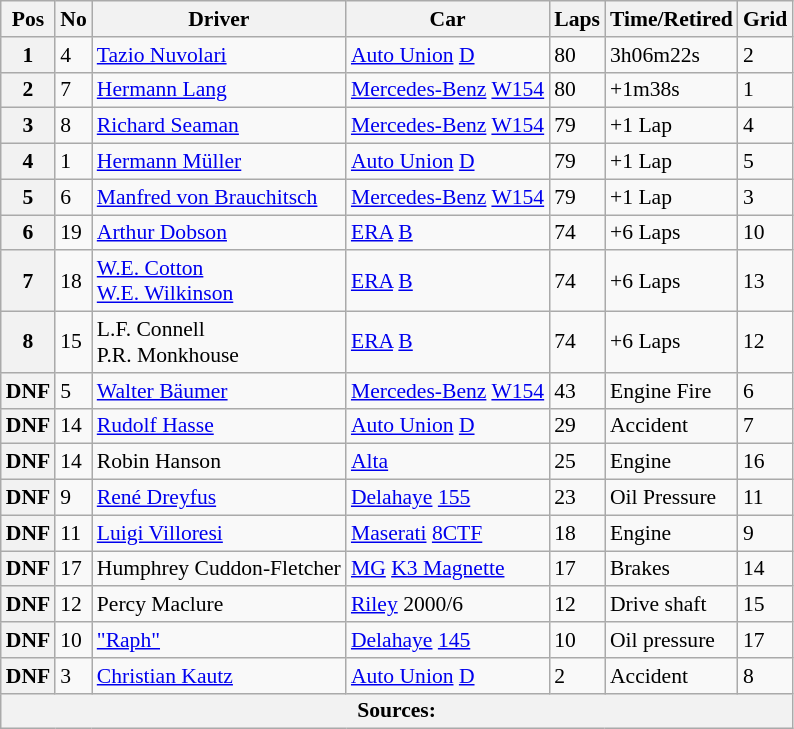<table class="wikitable" style="font-size: 90%;">
<tr>
<th>Pos</th>
<th>No</th>
<th>Driver</th>
<th>Car</th>
<th>Laps</th>
<th>Time/Retired</th>
<th>Grid</th>
</tr>
<tr>
<th>1</th>
<td>4</td>
<td> <a href='#'>Tazio Nuvolari</a></td>
<td><a href='#'>Auto Union</a> <a href='#'>D</a></td>
<td>80</td>
<td>3h06m22s</td>
<td>2</td>
</tr>
<tr>
<th>2</th>
<td>7</td>
<td> <a href='#'>Hermann Lang</a></td>
<td><a href='#'>Mercedes-Benz</a> <a href='#'>W154</a></td>
<td>80</td>
<td>+1m38s</td>
<td>1</td>
</tr>
<tr>
<th>3</th>
<td>8</td>
<td> <a href='#'>Richard Seaman</a></td>
<td><a href='#'>Mercedes-Benz</a> <a href='#'>W154</a></td>
<td>79</td>
<td>+1 Lap</td>
<td>4</td>
</tr>
<tr>
<th>4</th>
<td>1</td>
<td> <a href='#'>Hermann Müller</a></td>
<td><a href='#'>Auto Union</a> <a href='#'>D</a></td>
<td>79</td>
<td>+1 Lap</td>
<td>5</td>
</tr>
<tr>
<th>5</th>
<td>6</td>
<td> <a href='#'>Manfred von Brauchitsch</a></td>
<td><a href='#'>Mercedes-Benz</a> <a href='#'>W154</a></td>
<td>79</td>
<td>+1 Lap</td>
<td>3</td>
</tr>
<tr>
<th>6</th>
<td>19</td>
<td> <a href='#'>Arthur Dobson</a></td>
<td><a href='#'>ERA</a> <a href='#'>B</a></td>
<td>74</td>
<td>+6 Laps</td>
<td>10</td>
</tr>
<tr>
<th>7</th>
<td>18</td>
<td> <a href='#'>W.E. Cotton</a><br> <a href='#'>W.E. Wilkinson</a></td>
<td><a href='#'>ERA</a> <a href='#'>B</a></td>
<td>74</td>
<td>+6 Laps</td>
<td>13</td>
</tr>
<tr>
<th>8</th>
<td>15</td>
<td> L.F. Connell<br> P.R. Monkhouse</td>
<td><a href='#'>ERA</a> <a href='#'>B</a></td>
<td>74</td>
<td>+6 Laps</td>
<td>12</td>
</tr>
<tr>
<th>DNF</th>
<td>5</td>
<td> <a href='#'>Walter Bäumer</a></td>
<td><a href='#'>Mercedes-Benz</a> <a href='#'>W154</a></td>
<td>43</td>
<td>Engine Fire</td>
<td>6</td>
</tr>
<tr>
<th>DNF</th>
<td>14</td>
<td> <a href='#'>Rudolf Hasse</a></td>
<td><a href='#'>Auto Union</a> <a href='#'>D</a></td>
<td>29</td>
<td>Accident</td>
<td>7</td>
</tr>
<tr>
<th>DNF</th>
<td>14</td>
<td> Robin Hanson</td>
<td><a href='#'>Alta</a></td>
<td>25</td>
<td>Engine</td>
<td>16</td>
</tr>
<tr>
<th>DNF</th>
<td>9</td>
<td> <a href='#'>René Dreyfus</a></td>
<td><a href='#'>Delahaye</a> <a href='#'>155</a></td>
<td>23</td>
<td>Oil Pressure</td>
<td>11</td>
</tr>
<tr>
<th>DNF</th>
<td>11</td>
<td> <a href='#'>Luigi Villoresi</a></td>
<td><a href='#'>Maserati</a> <a href='#'>8CTF</a></td>
<td>18</td>
<td>Engine</td>
<td>9</td>
</tr>
<tr>
<th>DNF</th>
<td>17</td>
<td> Humphrey Cuddon-Fletcher</td>
<td><a href='#'>MG</a> <a href='#'>K3 Magnette</a></td>
<td>17</td>
<td>Brakes</td>
<td>14</td>
</tr>
<tr>
<th>DNF</th>
<td>12</td>
<td> Percy Maclure</td>
<td><a href='#'>Riley</a> 2000/6</td>
<td>12</td>
<td>Drive shaft</td>
<td>15</td>
</tr>
<tr>
<th>DNF</th>
<td>10</td>
<td> <a href='#'>"Raph"</a></td>
<td><a href='#'>Delahaye</a> <a href='#'>145</a></td>
<td>10</td>
<td>Oil pressure</td>
<td>17</td>
</tr>
<tr>
<th>DNF</th>
<td>3</td>
<td> <a href='#'>Christian Kautz</a></td>
<td><a href='#'>Auto Union</a> <a href='#'>D</a></td>
<td>2</td>
<td>Accident</td>
<td>8</td>
</tr>
<tr>
<th colspan=7>Sources:</th>
</tr>
</table>
